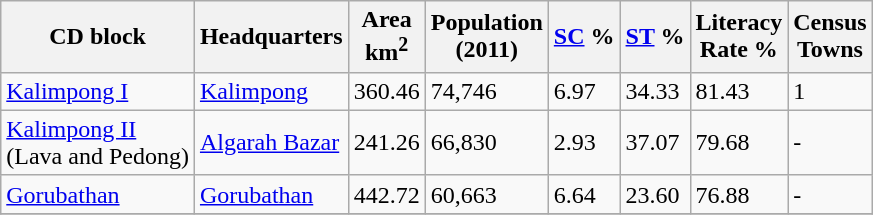<table class="wikitable sortable">
<tr>
<th>CD block</th>
<th>Headquarters</th>
<th>Area<br>km<sup>2</sup></th>
<th>Population<br>(2011)</th>
<th><a href='#'>SC</a> %</th>
<th><a href='#'>ST</a> %</th>
<th>Literacy<br> Rate %</th>
<th>Census<br>Towns</th>
</tr>
<tr>
<td><a href='#'>Kalimpong I</a></td>
<td><a href='#'>Kalimpong</a></td>
<td>360.46</td>
<td>74,746</td>
<td>6.97</td>
<td>34.33</td>
<td>81.43</td>
<td>1</td>
</tr>
<tr>
<td><a href='#'>Kalimpong II</a><br>(Lava and Pedong)</td>
<td><a href='#'>Algarah Bazar</a></td>
<td>241.26</td>
<td>66,830</td>
<td>2.93</td>
<td>37.07</td>
<td>79.68</td>
<td>-</td>
</tr>
<tr>
<td><a href='#'>Gorubathan</a></td>
<td><a href='#'>Gorubathan</a></td>
<td>442.72</td>
<td>60,663</td>
<td>6.64</td>
<td>23.60</td>
<td>76.88</td>
<td>-</td>
</tr>
<tr>
</tr>
</table>
